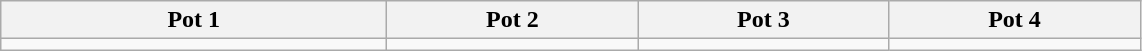<table class="wikitable">
<tr>
<th width=250>Pot 1</th>
<th width=160>Pot 2</th>
<th width=160>Pot 3</th>
<th width=160>Pot 4</th>
</tr>
<tr>
<td valign=top></td>
<td valign=top></td>
<td valign=top></td>
<td valign=top></td>
</tr>
</table>
